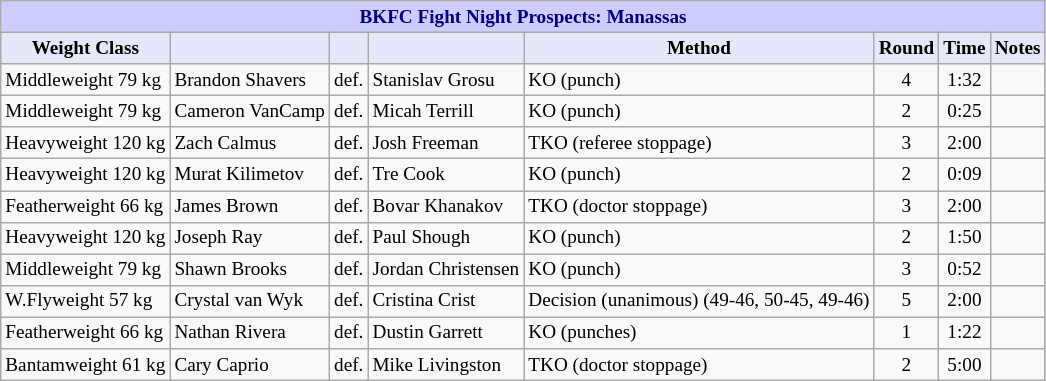<table class="wikitable" style="font-size: 80%;">
<tr>
<th colspan="8" style="background-color: #ccf; color: #000080; text-align: center;"><strong>BKFC Fight Night Prospects: Manassas</strong></th>
</tr>
<tr>
<th colspan="1" style="background-color: #E6E8FA; color: #000000; text-align: center;">Weight Class</th>
<th colspan="1" style="background-color: #E6E8FA; color: #000000; text-align: center;"></th>
<th colspan="1" style="background-color: #E6E8FA; color: #000000; text-align: center;"></th>
<th colspan="1" style="background-color: #E6E8FA; color: #000000; text-align: center;"></th>
<th colspan="1" style="background-color: #E6E8FA; color: #000000; text-align: center;">Method</th>
<th colspan="1" style="background-color: #E6E8FA; color: #000000; text-align: center;">Round</th>
<th colspan="1" style="background-color: #E6E8FA; color: #000000; text-align: center;">Time</th>
<th colspan="1" style="background-color: #E6E8FA; color: #000000; text-align: center;">Notes</th>
</tr>
<tr>
<td>Middleweight 79 kg</td>
<td> Brandon Shavers</td>
<td align=center>def.</td>
<td> Stanislav Grosu</td>
<td>KO (punch)</td>
<td align=center>4</td>
<td align=center>1:32</td>
<td></td>
</tr>
<tr>
<td>Middleweight 79 kg</td>
<td> Cameron VanCamp</td>
<td align=center>def.</td>
<td> Micah Terrill</td>
<td>KO (punch)</td>
<td align=center>2</td>
<td align=center>0:25</td>
<td></td>
</tr>
<tr>
<td>Heavyweight 120 kg</td>
<td> Zach Calmus</td>
<td align=center>def.</td>
<td> Josh Freeman</td>
<td>TKO (referee stoppage)</td>
<td align=center>3</td>
<td align=center>2:00</td>
<td></td>
</tr>
<tr>
<td>Heavyweight 120 kg</td>
<td> Murat Kilimetov</td>
<td align=center>def.</td>
<td> Tre Cook</td>
<td>KO (punch)</td>
<td align=center>2</td>
<td align=center>0:09</td>
<td></td>
</tr>
<tr>
<td>Featherweight 66 kg</td>
<td> James Brown</td>
<td align=center>def.</td>
<td> Bovar Khanakov</td>
<td>TKO (doctor stoppage)</td>
<td align=center>3</td>
<td align=center>2:00</td>
<td></td>
</tr>
<tr>
<td>Heavyweight 120 kg</td>
<td> Joseph Ray</td>
<td align=center>def.</td>
<td> Paul Shough</td>
<td>KO (punch)</td>
<td align=center>2</td>
<td align=center>1:50</td>
<td></td>
</tr>
<tr>
<td>Middleweight 79 kg</td>
<td> Shawn Brooks</td>
<td align=center>def.</td>
<td> Jordan Christensen</td>
<td>KO (punch)</td>
<td align=center>3</td>
<td align=center>0:52</td>
<td></td>
</tr>
<tr>
<td>W.Flyweight 57 kg</td>
<td> Crystal van Wyk</td>
<td align=center>def.</td>
<td> Cristina Crist</td>
<td>Decision (unanimous) (49-46, 50-45, 49-46)</td>
<td align=center>5</td>
<td align=center>2:00</td>
<td></td>
</tr>
<tr>
<td>Featherweight 66 kg</td>
<td> Nathan Rivera</td>
<td align=center>def.</td>
<td> Dustin Garrett</td>
<td>KO (punches)</td>
<td align=center>1</td>
<td align=center>1:22</td>
<td></td>
</tr>
<tr>
<td>Bantamweight 61 kg</td>
<td> Cary Caprio</td>
<td align=center>def.</td>
<td> Mike Livingston</td>
<td>TKO (doctor stoppage)</td>
<td align=center>2</td>
<td align=center>5:00</td>
<td></td>
</tr>
</table>
